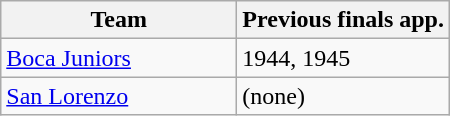<table class="wikitable">
<tr>
<th width=150px>Team</th>
<th>Previous finals app.</th>
</tr>
<tr>
<td><a href='#'>Boca Juniors</a></td>
<td>1944, 1945</td>
</tr>
<tr>
<td><a href='#'>San Lorenzo</a></td>
<td>(none)</td>
</tr>
</table>
